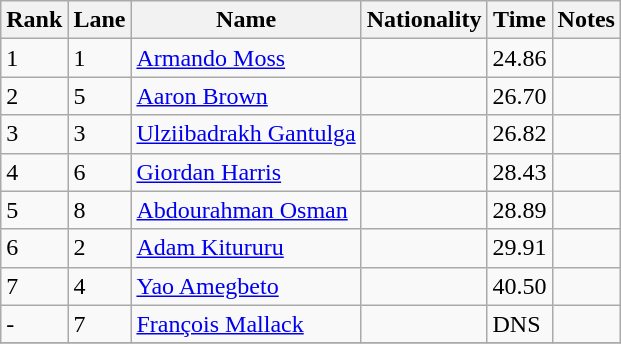<table class="wikitable">
<tr>
<th>Rank</th>
<th>Lane</th>
<th>Name</th>
<th>Nationality</th>
<th>Time</th>
<th>Notes</th>
</tr>
<tr>
<td>1</td>
<td>1</td>
<td><a href='#'>Armando Moss</a></td>
<td></td>
<td>24.86</td>
<td></td>
</tr>
<tr>
<td>2</td>
<td>5</td>
<td><a href='#'>Aaron Brown</a></td>
<td></td>
<td>26.70</td>
<td></td>
</tr>
<tr>
<td>3</td>
<td>3</td>
<td><a href='#'>Ulziibadrakh Gantulga</a></td>
<td></td>
<td>26.82</td>
<td></td>
</tr>
<tr>
<td>4</td>
<td>6</td>
<td><a href='#'>Giordan Harris</a></td>
<td></td>
<td>28.43</td>
<td></td>
</tr>
<tr>
<td>5</td>
<td>8</td>
<td><a href='#'>Abdourahman Osman</a></td>
<td></td>
<td>28.89</td>
<td></td>
</tr>
<tr>
<td>6</td>
<td>2</td>
<td><a href='#'>Adam Kitururu</a></td>
<td></td>
<td>29.91</td>
<td></td>
</tr>
<tr>
<td>7</td>
<td>4</td>
<td><a href='#'>Yao Amegbeto</a></td>
<td></td>
<td>40.50</td>
<td></td>
</tr>
<tr>
<td>-</td>
<td>7</td>
<td><a href='#'>François Mallack</a></td>
<td></td>
<td>DNS</td>
<td></td>
</tr>
<tr>
</tr>
</table>
